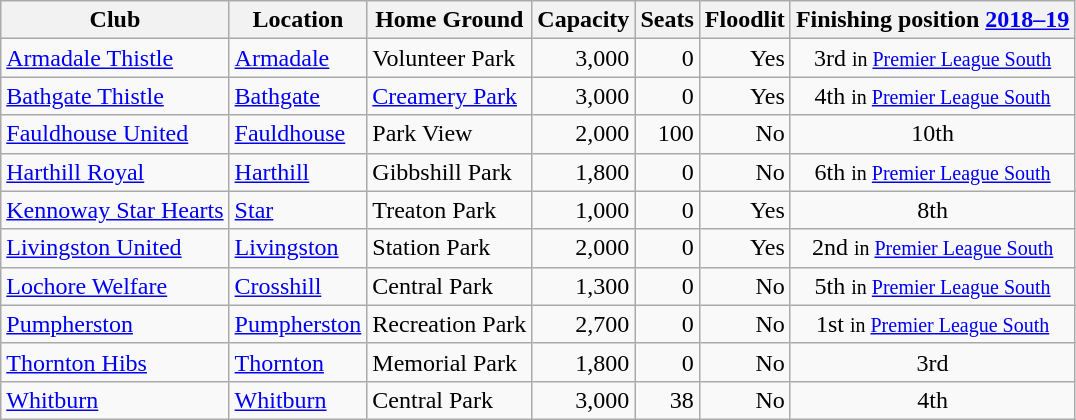<table class="wikitable sortable">
<tr>
<th>Club</th>
<th>Location</th>
<th>Home Ground</th>
<th data-sort-type="number">Capacity</th>
<th data-sort-type="number">Seats</th>
<th>Floodlit</th>
<th>Finishing position <a href='#'>2018–19</a></th>
</tr>
<tr>
<td><a href='#'>Armadale Thistle</a></td>
<td><a href='#'>Armadale</a></td>
<td>Volunteer Park</td>
<td align=right>3,000</td>
<td align=right>0</td>
<td align=right>Yes</td>
<td align=center>3rd <small>in <a href='#'>Premier League South</a></small></td>
</tr>
<tr>
<td><a href='#'>Bathgate Thistle</a></td>
<td><a href='#'>Bathgate</a></td>
<td><a href='#'>Creamery Park</a></td>
<td align=right>3,000</td>
<td align=right>0</td>
<td align=right>Yes</td>
<td align=center>4th <small>in <a href='#'>Premier League South</a></small></td>
</tr>
<tr>
<td><a href='#'>Fauldhouse United</a></td>
<td><a href='#'>Fauldhouse</a></td>
<td>Park View</td>
<td align=right>2,000</td>
<td align=right>100</td>
<td align=right>No</td>
<td align=center>10th</td>
</tr>
<tr>
<td><a href='#'>Harthill Royal</a></td>
<td><a href='#'>Harthill</a></td>
<td>Gibbshill Park</td>
<td align=right>1,800</td>
<td align=right>0</td>
<td align=right>No</td>
<td align=center>6th <small>in <a href='#'>Premier League South</a></small></td>
</tr>
<tr>
<td><a href='#'>Kennoway Star Hearts</a></td>
<td><a href='#'>Star</a></td>
<td>Treaton Park</td>
<td align=right>1,000</td>
<td align=right>0</td>
<td align=right>Yes</td>
<td align=center>8th</td>
</tr>
<tr>
<td><a href='#'>Livingston United</a></td>
<td><a href='#'>Livingston</a></td>
<td>Station Park</td>
<td align=right>2,000</td>
<td align=right>0</td>
<td align=right>Yes</td>
<td align=center>2nd <small>in <a href='#'>Premier League South</a></small></td>
</tr>
<tr>
<td><a href='#'>Lochore Welfare</a></td>
<td><a href='#'>Crosshill</a></td>
<td>Central Park</td>
<td align=right>1,300</td>
<td align=right>0</td>
<td align=right>No</td>
<td align=center>5th <small>in <a href='#'>Premier League South</a></small></td>
</tr>
<tr>
<td><a href='#'>Pumpherston</a></td>
<td><a href='#'>Pumpherston</a></td>
<td>Recreation Park</td>
<td align=right>2,700</td>
<td align=right>0</td>
<td align=right>No</td>
<td align=center>1st <small>in <a href='#'>Premier League South</a></small></td>
</tr>
<tr>
<td><a href='#'>Thornton Hibs</a></td>
<td><a href='#'>Thornton</a></td>
<td>Memorial Park</td>
<td align=right>1,800</td>
<td align=right>0</td>
<td align=right>No</td>
<td align=center>3rd</td>
</tr>
<tr>
<td><a href='#'>Whitburn</a></td>
<td><a href='#'>Whitburn</a></td>
<td>Central Park</td>
<td align=right>3,000</td>
<td align=right>38</td>
<td align=right>No</td>
<td align=center>4th</td>
</tr>
</table>
